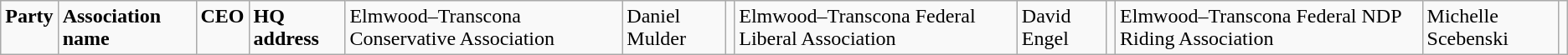<table class="wikitable">
<tr>
<td colspan="2" rowspan="1" align="left" valign="top"><strong>Party</strong></td>
<td valign="top"><strong>Association name</strong></td>
<td valign="top"><strong>CEO</strong></td>
<td valign="top"><strong>HQ address </strong><br></td>
<td>Elmwood–Transcona Conservative Association</td>
<td>Daniel Mulder</td>
<td><br></td>
<td>Elmwood–Transcona Federal Liberal Association</td>
<td>David Engel</td>
<td><br></td>
<td>Elmwood–Transcona Federal NDP Riding Association</td>
<td>Michelle Scebenski</td>
<td></td>
</tr>
</table>
